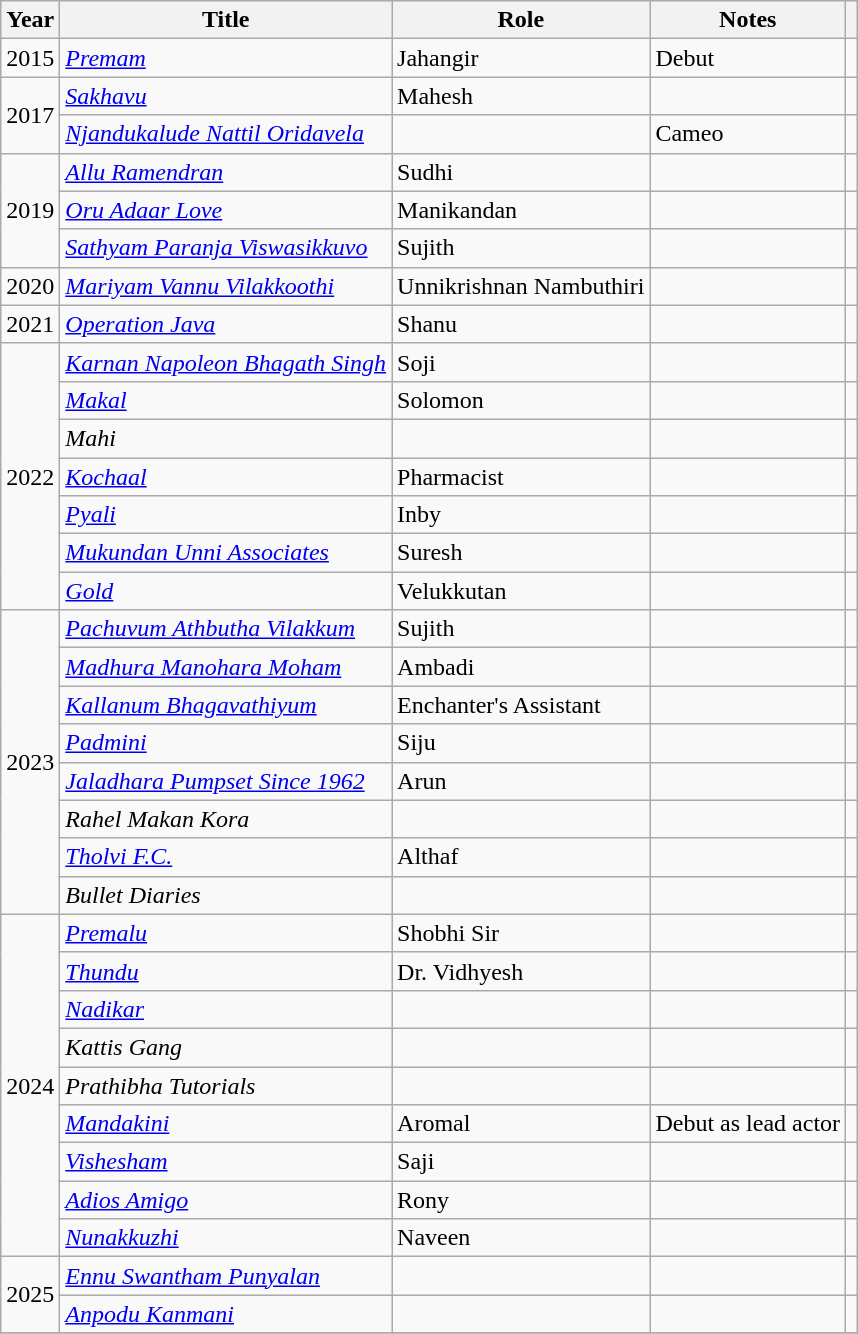<table class="wikitable sortable">
<tr>
<th scope="col">Year</th>
<th scope="col">Title</th>
<th scope="col">Role</th>
<th scope="col" class="unsortable">Notes</th>
<th scope="col" class="unsortable"></th>
</tr>
<tr>
<td>2015</td>
<td><em><a href='#'>Premam</a></em></td>
<td>Jahangir</td>
<td>Debut</td>
<td></td>
</tr>
<tr>
<td rowspan=2>2017</td>
<td><em><a href='#'>Sakhavu</a></em></td>
<td>Mahesh</td>
<td></td>
<td></td>
</tr>
<tr>
<td><em><a href='#'>Njandukalude Nattil Oridavela</a></em></td>
<td></td>
<td>Cameo</td>
<td></td>
</tr>
<tr>
<td rowspan=3>2019</td>
<td><em><a href='#'>Allu Ramendran</a></em></td>
<td>Sudhi</td>
<td></td>
<td></td>
</tr>
<tr>
<td><em><a href='#'>Oru Adaar Love</a></em></td>
<td>Manikandan</td>
<td></td>
<td></td>
</tr>
<tr>
<td><em><a href='#'>Sathyam Paranja Viswasikkuvo</a></em></td>
<td>Sujith</td>
<td></td>
<td></td>
</tr>
<tr>
<td>2020</td>
<td><em><a href='#'>Mariyam Vannu Vilakkoothi</a></em></td>
<td>Unnikrishnan Nambuthiri</td>
<td></td>
<td></td>
</tr>
<tr>
<td>2021</td>
<td><em><a href='#'>Operation Java</a></em></td>
<td>Shanu</td>
<td></td>
<td></td>
</tr>
<tr>
<td rowspan=7>2022</td>
<td><em><a href='#'>Karnan Napoleon Bhagath Singh</a></em></td>
<td>Soji</td>
<td></td>
<td></td>
</tr>
<tr>
<td><em><a href='#'>Makal</a></em></td>
<td>Solomon</td>
<td></td>
<td></td>
</tr>
<tr>
<td><em>Mahi</em></td>
<td></td>
<td></td>
<td></td>
</tr>
<tr>
<td><em><a href='#'>Kochaal</a></em></td>
<td>Pharmacist</td>
<td></td>
<td></td>
</tr>
<tr>
<td><em><a href='#'>Pyali</a></em></td>
<td>Inby</td>
<td></td>
<td></td>
</tr>
<tr>
<td><em><a href='#'>Mukundan Unni Associates</a></em></td>
<td>Suresh</td>
<td></td>
<td></td>
</tr>
<tr>
<td><em><a href='#'>Gold</a></em></td>
<td>Velukkutan</td>
<td></td>
<td></td>
</tr>
<tr>
<td rowspan="8">2023</td>
<td><em><a href='#'>Pachuvum Athbutha Vilakkum</a></em></td>
<td>Sujith</td>
<td></td>
<td></td>
</tr>
<tr>
<td><em><a href='#'>Madhura Manohara Moham</a></em></td>
<td>Ambadi</td>
<td></td>
<td></td>
</tr>
<tr>
<td><em><a href='#'>Kallanum Bhagavathiyum</a></em></td>
<td>Enchanter's Assistant</td>
<td></td>
<td></td>
</tr>
<tr>
<td><em><a href='#'>Padmini</a></em></td>
<td>Siju</td>
<td></td>
<td></td>
</tr>
<tr>
<td><em><a href='#'>Jaladhara Pumpset Since 1962</a></em></td>
<td>Arun</td>
<td></td>
<td></td>
</tr>
<tr>
<td><em>Rahel Makan Kora</em></td>
<td></td>
<td></td>
<td></td>
</tr>
<tr>
<td><em><a href='#'>Tholvi F.C.</a></em></td>
<td>Althaf</td>
<td></td>
<td></td>
</tr>
<tr>
<td><em>Bullet Diaries</em></td>
<td></td>
<td></td>
<td></td>
</tr>
<tr>
<td rowspan=9>2024</td>
<td><em><a href='#'>Premalu</a></em></td>
<td>Shobhi Sir</td>
<td></td>
<td></td>
</tr>
<tr>
<td><em><a href='#'>Thundu</a></em></td>
<td>Dr. Vidhyesh</td>
<td></td>
<td></td>
</tr>
<tr>
<td><em><a href='#'>Nadikar</a></em></td>
<td></td>
<td></td>
<td></td>
</tr>
<tr>
<td><em>Kattis Gang</em></td>
<td></td>
<td></td>
<td></td>
</tr>
<tr>
<td><em>Prathibha Tutorials</em></td>
<td></td>
<td></td>
<td></td>
</tr>
<tr>
<td><em><a href='#'>Mandakini</a></em></td>
<td>Aromal</td>
<td>Debut as lead actor</td>
<td></td>
</tr>
<tr>
<td><em><a href='#'>Vishesham</a></em></td>
<td>Saji</td>
<td></td>
<td></td>
</tr>
<tr>
<td><em><a href='#'>Adios Amigo</a></em></td>
<td>Rony</td>
<td></td>
<td></td>
</tr>
<tr>
<td><em><a href='#'>Nunakkuzhi</a></em></td>
<td>Naveen</td>
<td></td>
<td></td>
</tr>
<tr>
<td rowspan=2>2025</td>
<td><em><a href='#'>Ennu Swantham Punyalan</a></em></td>
<td></td>
<td></td>
<td></td>
</tr>
<tr>
<td><em><a href='#'>Anpodu Kanmani</a></em></td>
<td></td>
<td></td>
<td></td>
</tr>
<tr>
</tr>
</table>
